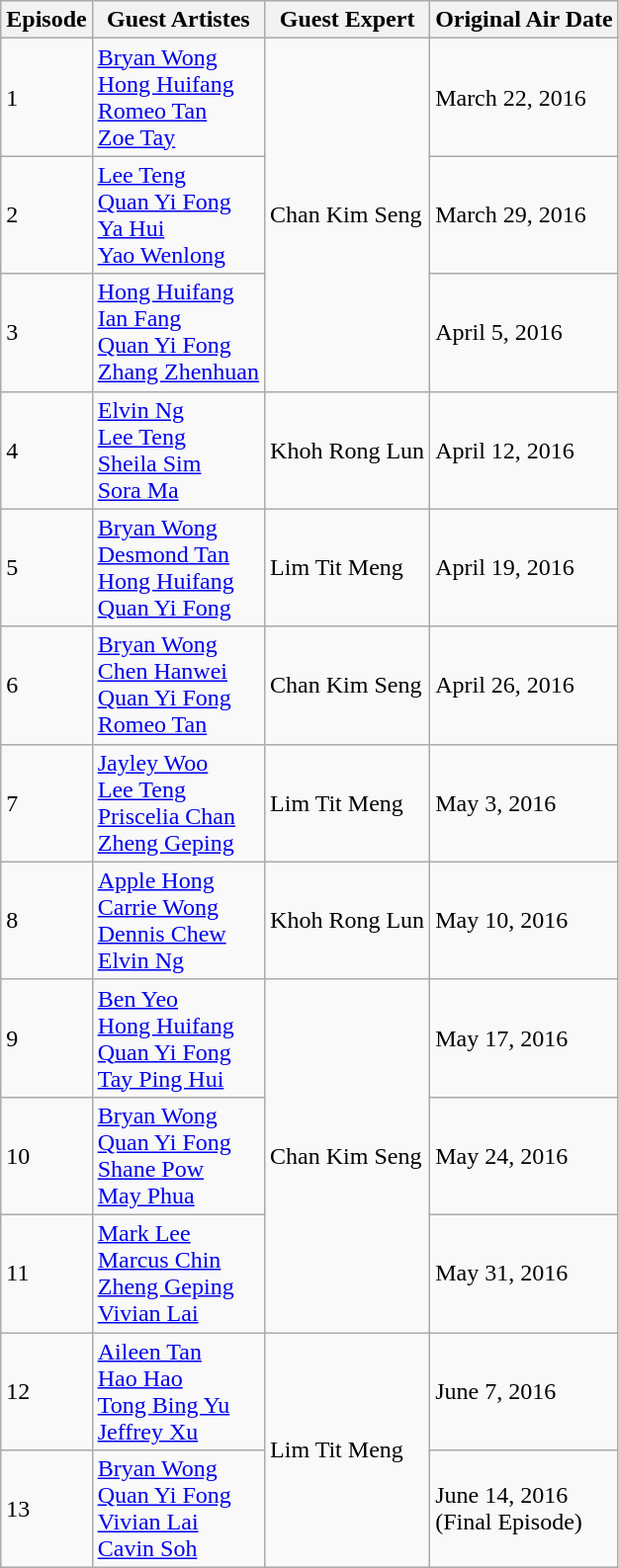<table class="wikitable">
<tr>
<th>Episode</th>
<th>Guest Artistes</th>
<th>Guest Expert</th>
<th>Original Air Date</th>
</tr>
<tr>
<td>1</td>
<td><a href='#'>Bryan Wong</a> <br> <a href='#'>Hong Huifang</a> <br> <a href='#'>Romeo Tan</a> <br> <a href='#'>Zoe Tay</a></td>
<td rowspan='3'>Chan Kim Seng</td>
<td>March 22, 2016</td>
</tr>
<tr>
<td>2</td>
<td><a href='#'>Lee Teng</a> <br> <a href='#'>Quan Yi Fong</a> <br> <a href='#'>Ya Hui</a> <br> <a href='#'>Yao Wenlong</a></td>
<td>March 29, 2016</td>
</tr>
<tr>
<td>3</td>
<td><a href='#'>Hong Huifang</a> <br> <a href='#'>Ian Fang</a> <br> <a href='#'>Quan Yi Fong</a> <br> <a href='#'>Zhang Zhenhuan</a></td>
<td>April 5, 2016</td>
</tr>
<tr>
<td>4</td>
<td><a href='#'>Elvin Ng</a> <br> <a href='#'>Lee Teng</a> <br> <a href='#'>Sheila Sim</a> <br> <a href='#'>Sora Ma</a></td>
<td>Khoh Rong Lun</td>
<td>April 12, 2016</td>
</tr>
<tr>
<td>5</td>
<td><a href='#'>Bryan Wong</a> <br> <a href='#'>Desmond Tan</a> <br> <a href='#'>Hong Huifang</a> <br> <a href='#'>Quan Yi Fong</a></td>
<td>Lim Tit Meng</td>
<td>April 19, 2016</td>
</tr>
<tr>
<td>6</td>
<td><a href='#'>Bryan Wong</a> <br> <a href='#'>Chen Hanwei</a> <br> <a href='#'>Quan Yi Fong</a> <br> <a href='#'>Romeo Tan</a></td>
<td>Chan Kim Seng</td>
<td>April 26, 2016</td>
</tr>
<tr>
<td>7</td>
<td><a href='#'>Jayley Woo</a> <br> <a href='#'>Lee Teng</a> <br> <a href='#'>Priscelia Chan</a> <br> <a href='#'>Zheng Geping</a></td>
<td>Lim Tit Meng</td>
<td>May 3, 2016</td>
</tr>
<tr>
<td>8</td>
<td><a href='#'>Apple Hong</a> <br> <a href='#'>Carrie Wong</a> <br> <a href='#'>Dennis Chew</a> <br> <a href='#'>Elvin Ng</a></td>
<td>Khoh Rong Lun</td>
<td>May 10, 2016</td>
</tr>
<tr>
<td>9</td>
<td><a href='#'>Ben Yeo</a> <br> <a href='#'>Hong Huifang</a> <br> <a href='#'>Quan Yi Fong</a> <br> <a href='#'>Tay Ping Hui</a></td>
<td rowspan='3'>Chan Kim Seng</td>
<td>May 17, 2016</td>
</tr>
<tr>
<td>10</td>
<td><a href='#'>Bryan Wong</a> <br> <a href='#'>Quan Yi Fong</a> <br> <a href='#'>Shane Pow</a> <br> <a href='#'>May Phua</a></td>
<td>May 24, 2016</td>
</tr>
<tr>
<td>11</td>
<td><a href='#'>Mark Lee</a> <br> <a href='#'>Marcus Chin</a> <br> <a href='#'>Zheng Geping</a> <br> <a href='#'>Vivian Lai</a></td>
<td>May 31, 2016</td>
</tr>
<tr>
<td>12</td>
<td><a href='#'>Aileen Tan</a> <br> <a href='#'>Hao Hao</a> <br> <a href='#'>Tong Bing Yu</a> <br> <a href='#'>Jeffrey Xu</a></td>
<td rowspan='2'>Lim Tit Meng</td>
<td>June 7, 2016</td>
</tr>
<tr>
<td>13</td>
<td><a href='#'>Bryan Wong</a> <br> <a href='#'>Quan Yi Fong</a> <br> <a href='#'>Vivian Lai</a> <br> <a href='#'>Cavin Soh</a></td>
<td>June 14, 2016 <br> (Final Episode)</td>
</tr>
</table>
